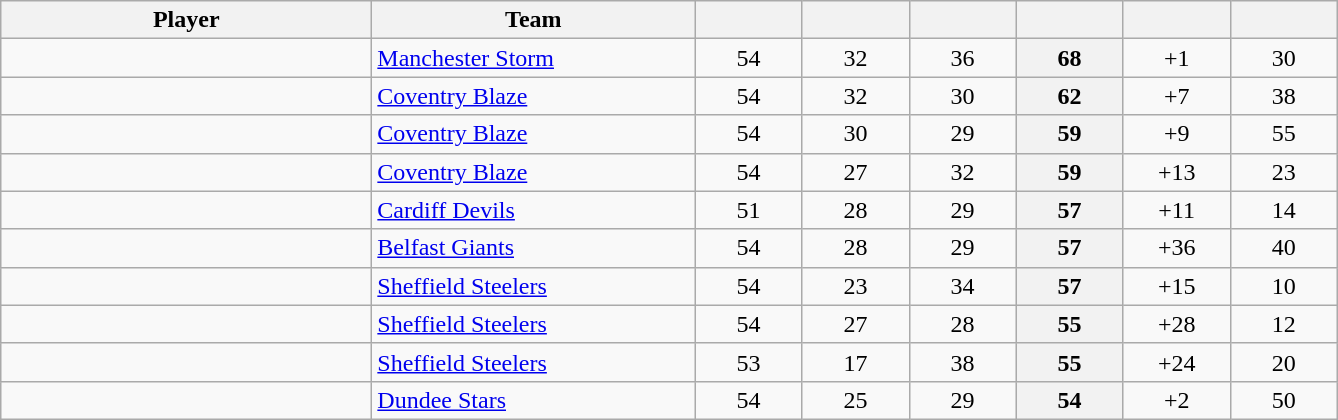<table class="wikitable sortable" style="text-align: center">
<tr>
<th style="width: 15em;">Player</th>
<th style="width: 13em;">Team</th>
<th style="width: 4em;"></th>
<th style="width: 4em;"></th>
<th style="width: 4em;"></th>
<th style="width: 4em;"></th>
<th style="width: 4em;"></th>
<th style="width: 4em;"></th>
</tr>
<tr>
<td style="text-align:left;"></td>
<td style="text-align:left;"><a href='#'>Manchester Storm</a></td>
<td>54</td>
<td>32</td>
<td>36</td>
<th>68</th>
<td>+1</td>
<td>30</td>
</tr>
<tr>
<td style="text-align:left;"></td>
<td style="text-align:left;"><a href='#'>Coventry Blaze</a></td>
<td>54</td>
<td>32</td>
<td>30</td>
<th>62</th>
<td>+7</td>
<td>38</td>
</tr>
<tr>
<td style="text-align:left;"></td>
<td style="text-align:left;"><a href='#'>Coventry Blaze</a></td>
<td>54</td>
<td>30</td>
<td>29</td>
<th>59</th>
<td>+9</td>
<td>55</td>
</tr>
<tr>
<td style="text-align:left;"></td>
<td style="text-align:left;"><a href='#'>Coventry Blaze</a></td>
<td>54</td>
<td>27</td>
<td>32</td>
<th>59</th>
<td>+13</td>
<td>23</td>
</tr>
<tr>
<td style="text-align:left;"></td>
<td style="text-align:left;"><a href='#'>Cardiff Devils</a></td>
<td>51</td>
<td>28</td>
<td>29</td>
<th>57</th>
<td>+11</td>
<td>14</td>
</tr>
<tr>
<td style="text-align:left;"></td>
<td style="text-align:left;"><a href='#'>Belfast Giants</a></td>
<td>54</td>
<td>28</td>
<td>29</td>
<th>57</th>
<td>+36</td>
<td>40</td>
</tr>
<tr>
<td style="text-align:left;"></td>
<td style="text-align:left;"><a href='#'>Sheffield Steelers</a></td>
<td>54</td>
<td>23</td>
<td>34</td>
<th>57</th>
<td>+15</td>
<td>10</td>
</tr>
<tr>
<td style="text-align:left;"></td>
<td style="text-align:left;"><a href='#'>Sheffield Steelers</a></td>
<td>54</td>
<td>27</td>
<td>28</td>
<th>55</th>
<td>+28</td>
<td>12</td>
</tr>
<tr>
<td style="text-align:left;"></td>
<td style="text-align:left;"><a href='#'>Sheffield Steelers</a></td>
<td>53</td>
<td>17</td>
<td>38</td>
<th>55</th>
<td>+24</td>
<td>20</td>
</tr>
<tr>
<td style="text-align:left;"></td>
<td style="text-align:left;"><a href='#'>Dundee Stars</a></td>
<td>54</td>
<td>25</td>
<td>29</td>
<th>54</th>
<td>+2</td>
<td>50</td>
</tr>
</table>
